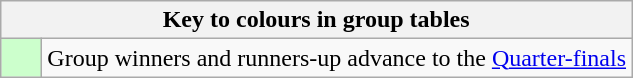<table class="wikitable" style="text-align: center;">
<tr>
<th colspan=2>Key to colours in group tables</th>
</tr>
<tr>
<td bgcolor=#ccffcc style="width: 20px;"></td>
<td align=left>Group winners and runners-up advance to the <a href='#'>Quarter-finals</a></td>
</tr>
</table>
